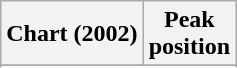<table class="wikitable sortable plainrowheaders">
<tr>
<th scope="col">Chart (2002)</th>
<th scope="col">Peak<br>position</th>
</tr>
<tr>
</tr>
<tr>
</tr>
</table>
